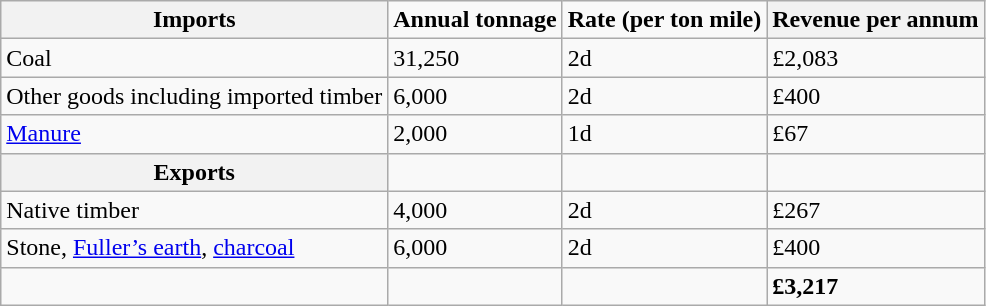<table class="wikitable">
<tr>
<th>Imports</th>
<td><strong>Annual tonnage</strong></td>
<td><strong>Rate (per ton mile)</strong></td>
<th><strong>Revenue per annum</strong></th>
</tr>
<tr>
<td>Coal</td>
<td>31,250</td>
<td>2d</td>
<td>£2,083</td>
</tr>
<tr>
<td>Other goods including imported timber</td>
<td>6,000</td>
<td>2d</td>
<td>£400</td>
</tr>
<tr>
<td><a href='#'>Manure</a></td>
<td>2,000</td>
<td>1d</td>
<td>£67</td>
</tr>
<tr>
<th>Exports</th>
<td></td>
<td></td>
<td></td>
</tr>
<tr>
<td>Native timber</td>
<td>4,000</td>
<td>2d</td>
<td>£267</td>
</tr>
<tr>
<td>Stone, <a href='#'>Fuller’s earth</a>, <a href='#'>charcoal</a></td>
<td>6,000</td>
<td>2d</td>
<td>£400</td>
</tr>
<tr>
<td></td>
<td></td>
<td></td>
<td><strong>£3,217</strong></td>
</tr>
</table>
